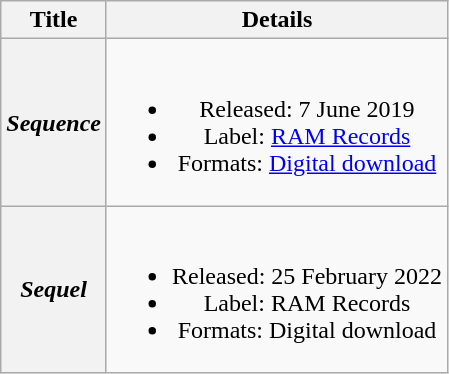<table class="wikitable plainrowheaders" style="text-align:center;">
<tr>
<th scope="col">Title</th>
<th scope="col">Details</th>
</tr>
<tr>
<th scope="row"><em>Sequence</em></th>
<td><br><ul><li>Released: 7 June 2019</li><li>Label: <a href='#'>RAM Records</a></li><li>Formats: <a href='#'>Digital download</a></li></ul></td>
</tr>
<tr>
<th scope="row"><em>Sequel</em></th>
<td><br><ul><li>Released: 25 February 2022</li><li>Label: RAM Records</li><li>Formats: Digital download</li></ul></td>
</tr>
</table>
